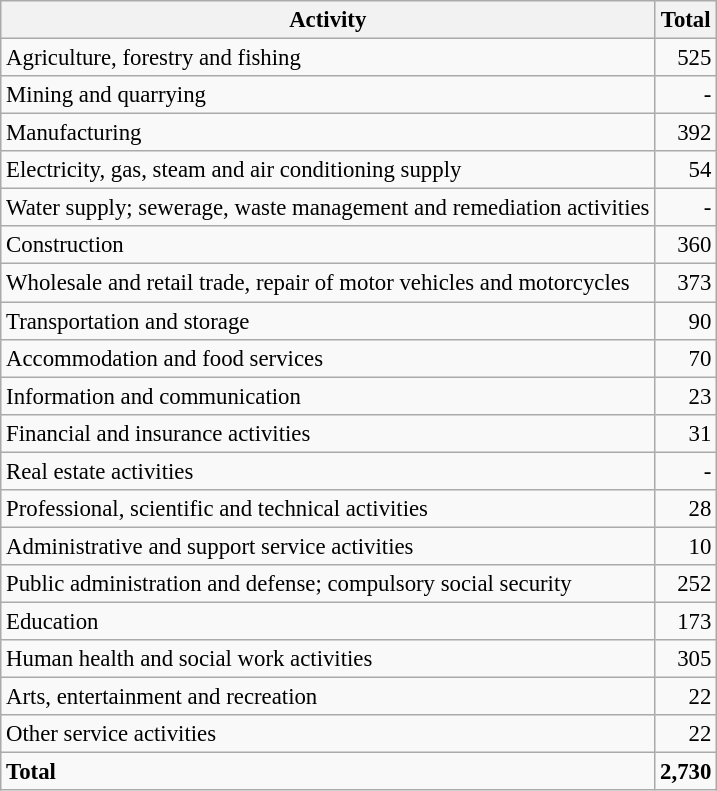<table class="wikitable sortable" style="font-size:95%;">
<tr>
<th>Activity</th>
<th>Total</th>
</tr>
<tr>
<td>Agriculture, forestry and fishing</td>
<td align="right">525</td>
</tr>
<tr>
<td>Mining and quarrying</td>
<td align="right">-</td>
</tr>
<tr>
<td>Manufacturing</td>
<td align="right">392</td>
</tr>
<tr>
<td>Electricity, gas, steam and air conditioning supply</td>
<td align="right">54</td>
</tr>
<tr>
<td>Water supply; sewerage, waste management and remediation activities</td>
<td align="right">-</td>
</tr>
<tr>
<td>Construction</td>
<td align="right">360</td>
</tr>
<tr>
<td>Wholesale and retail trade, repair of motor vehicles and motorcycles</td>
<td align="right">373</td>
</tr>
<tr>
<td>Transportation and storage</td>
<td align="right">90</td>
</tr>
<tr>
<td>Accommodation and food services</td>
<td align="right">70</td>
</tr>
<tr>
<td>Information and communication</td>
<td align="right">23</td>
</tr>
<tr>
<td>Financial and insurance activities</td>
<td align="right">31</td>
</tr>
<tr>
<td>Real estate activities</td>
<td align="right">-</td>
</tr>
<tr>
<td>Professional, scientific and technical activities</td>
<td align="right">28</td>
</tr>
<tr>
<td>Administrative and support service activities</td>
<td align="right">10</td>
</tr>
<tr>
<td>Public administration and defense; compulsory social security</td>
<td align="right">252</td>
</tr>
<tr>
<td>Education</td>
<td align="right">173</td>
</tr>
<tr>
<td>Human health and social work activities</td>
<td align="right">305</td>
</tr>
<tr>
<td>Arts, entertainment and recreation</td>
<td align="right">22</td>
</tr>
<tr>
<td>Other service activities</td>
<td align="right">22</td>
</tr>
<tr class="sortbottom">
<td><strong>Total</strong></td>
<td align="right"><strong>2,730</strong></td>
</tr>
</table>
